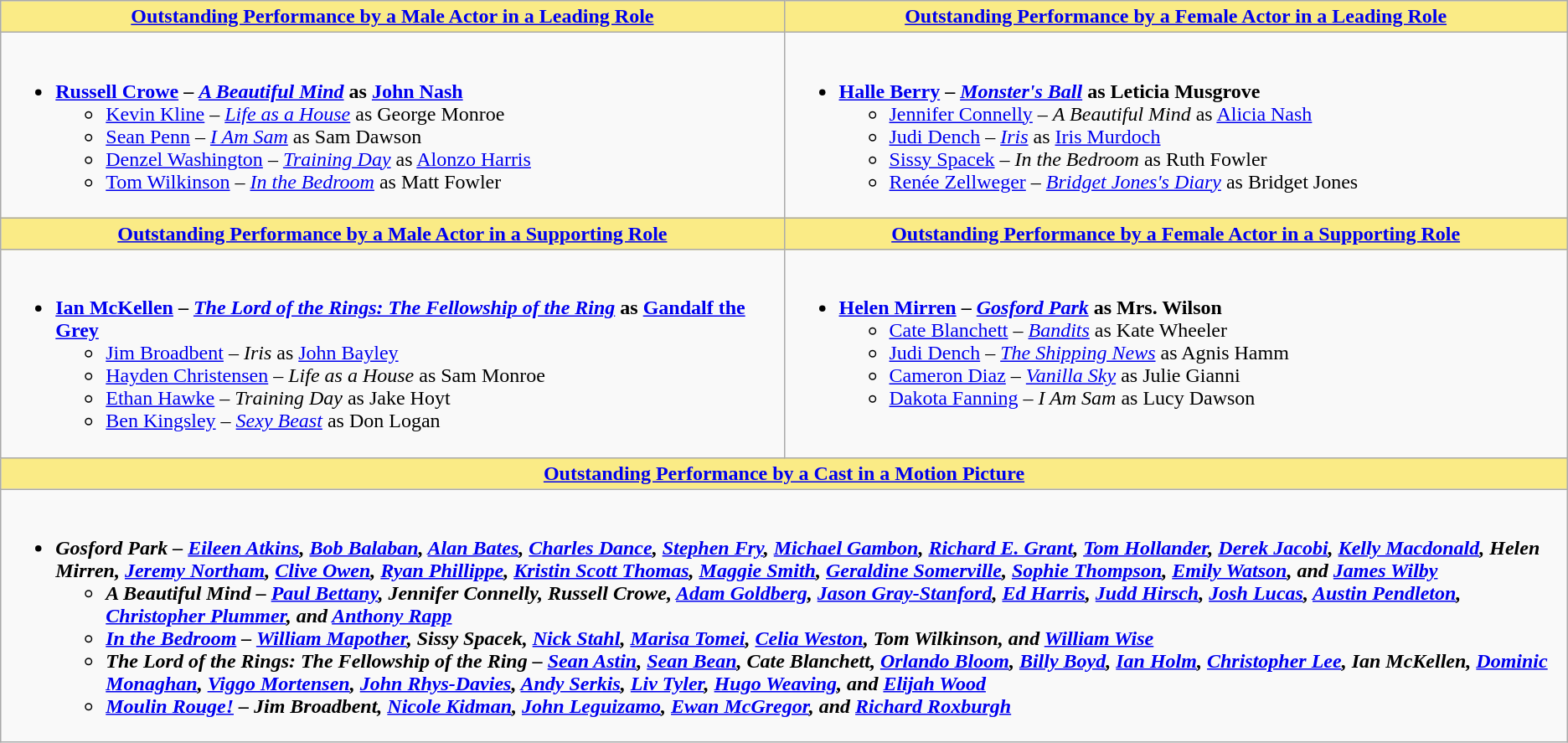<table class=wikitable style="width="100%">
<tr>
<th style="background:#FAEB86;" width="50%"><a href='#'>Outstanding Performance by a Male Actor in a Leading Role</a></th>
<th style="background:#FAEB86;" width="50%"><a href='#'>Outstanding Performance by a Female Actor in a Leading Role</a></th>
</tr>
<tr>
<td valign="top"><br><ul><li><strong><a href='#'>Russell Crowe</a> – <em><a href='#'>A Beautiful Mind</a></em> as <a href='#'>John Nash</a></strong><ul><li><a href='#'>Kevin Kline</a> – <em><a href='#'>Life as a House</a></em> as George Monroe</li><li><a href='#'>Sean Penn</a> – <em><a href='#'>I Am Sam</a></em> as Sam Dawson</li><li><a href='#'>Denzel Washington</a> – <em><a href='#'>Training Day</a></em> as <a href='#'>Alonzo Harris</a></li><li><a href='#'>Tom Wilkinson</a> – <em><a href='#'>In the Bedroom</a></em> as Matt Fowler</li></ul></li></ul></td>
<td valign="top"><br><ul><li><strong><a href='#'>Halle Berry</a> – <em><a href='#'>Monster's Ball</a></em> as Leticia Musgrove</strong><ul><li><a href='#'>Jennifer Connelly</a> – <em>A Beautiful Mind</em> as <a href='#'>Alicia Nash</a></li><li><a href='#'>Judi Dench</a> – <em><a href='#'>Iris</a></em> as <a href='#'>Iris Murdoch</a></li><li><a href='#'>Sissy Spacek</a> – <em>In the Bedroom</em> as Ruth Fowler</li><li><a href='#'>Renée Zellweger</a> – <em><a href='#'>Bridget Jones's Diary</a></em> as Bridget Jones</li></ul></li></ul></td>
</tr>
<tr>
<th style="background:#FAEB86;"><a href='#'>Outstanding Performance by a Male Actor in a Supporting Role</a></th>
<th style="background:#FAEB86;"><a href='#'>Outstanding Performance by a Female Actor in a Supporting Role</a></th>
</tr>
<tr>
<td valign="top"><br><ul><li><strong><a href='#'>Ian McKellen</a> – <em><a href='#'>The Lord of the Rings: The Fellowship of the Ring</a></em> as <a href='#'>Gandalf the Grey</a></strong><ul><li><a href='#'>Jim Broadbent</a> – <em>Iris</em> as <a href='#'>John Bayley</a></li><li><a href='#'>Hayden Christensen</a> – <em>Life as a House</em> as Sam Monroe</li><li><a href='#'>Ethan Hawke</a> – <em>Training Day</em> as Jake Hoyt</li><li><a href='#'>Ben Kingsley</a> – <em><a href='#'>Sexy Beast</a></em> as Don Logan</li></ul></li></ul></td>
<td valign="top"><br><ul><li><strong><a href='#'>Helen Mirren</a> – <em><a href='#'>Gosford Park</a></em> as Mrs. Wilson</strong><ul><li><a href='#'>Cate Blanchett</a> – <em><a href='#'>Bandits</a></em> as Kate Wheeler</li><li><a href='#'>Judi Dench</a> – <em><a href='#'>The Shipping News</a></em> as Agnis Hamm</li><li><a href='#'>Cameron Diaz</a> – <em><a href='#'>Vanilla Sky</a></em> as Julie Gianni</li><li><a href='#'>Dakota Fanning</a> – <em>I Am Sam</em> as Lucy Dawson</li></ul></li></ul></td>
</tr>
<tr>
<th colspan="2" style="background:#FAEB86;"><a href='#'>Outstanding Performance by a Cast in a Motion Picture</a></th>
</tr>
<tr>
<td colspan="2" style="vertical-align:top;"><br><ul><li><strong><em>Gosford Park<em> – <a href='#'>Eileen Atkins</a>, <a href='#'>Bob Balaban</a>, <a href='#'>Alan Bates</a>, <a href='#'>Charles Dance</a>, <a href='#'>Stephen Fry</a>, <a href='#'>Michael Gambon</a>, <a href='#'>Richard E. Grant</a>, <a href='#'>Tom Hollander</a>, <a href='#'>Derek Jacobi</a>, <a href='#'>Kelly Macdonald</a>, Helen Mirren, <a href='#'>Jeremy Northam</a>, <a href='#'>Clive Owen</a>, <a href='#'>Ryan Phillippe</a>, <a href='#'>Kristin Scott Thomas</a>, <a href='#'>Maggie Smith</a>, <a href='#'>Geraldine Somerville</a>, <a href='#'>Sophie Thompson</a>, <a href='#'>Emily Watson</a>, and <a href='#'>James Wilby</a><strong><ul><li></em>A Beautiful Mind<em> – <a href='#'>Paul Bettany</a>, Jennifer Connelly, Russell Crowe, <a href='#'>Adam Goldberg</a>, <a href='#'>Jason Gray-Stanford</a>, <a href='#'>Ed Harris</a>, <a href='#'>Judd Hirsch</a>, <a href='#'>Josh Lucas</a>, <a href='#'>Austin Pendleton</a>, <a href='#'>Christopher Plummer</a>, and <a href='#'>Anthony Rapp</a></li><li></em><a href='#'>In the Bedroom</a><em> – <a href='#'>William Mapother</a>, Sissy Spacek, <a href='#'>Nick Stahl</a>, <a href='#'>Marisa Tomei</a>, <a href='#'>Celia Weston</a>, Tom Wilkinson, and <a href='#'>William Wise</a></li><li></em>The Lord of the Rings: The Fellowship of the Ring<em> – <a href='#'>Sean Astin</a>, <a href='#'>Sean Bean</a>, Cate Blanchett, <a href='#'>Orlando Bloom</a>, <a href='#'>Billy Boyd</a>, <a href='#'>Ian Holm</a>, <a href='#'>Christopher Lee</a>, Ian McKellen, <a href='#'>Dominic Monaghan</a>, <a href='#'>Viggo Mortensen</a>, <a href='#'>John Rhys-Davies</a>, <a href='#'>Andy Serkis</a>, <a href='#'>Liv Tyler</a>, <a href='#'>Hugo Weaving</a>, and <a href='#'>Elijah Wood</a></li><li></em><a href='#'>Moulin Rouge!</a><em> – Jim Broadbent, <a href='#'>Nicole Kidman</a>, <a href='#'>John Leguizamo</a>, <a href='#'>Ewan McGregor</a>, and <a href='#'>Richard Roxburgh</a></li></ul></li></ul></td>
</tr>
</table>
